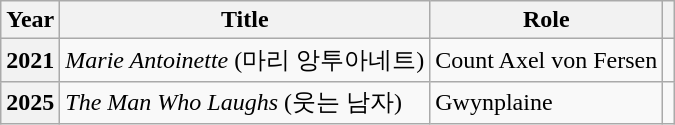<table class="wikitable sortable plainrowheaders">
<tr>
<th scope="col">Year</th>
<th scope="col">Title</th>
<th scope="col">Role</th>
<th scope="col" class="unsortable"></th>
</tr>
<tr>
<th scope="row">2021</th>
<td><em>Marie Antoinette</em> (마리 앙투아네트)</td>
<td>Count Axel von Fersen</td>
<td></td>
</tr>
<tr>
<th scope="row">2025</th>
<td><em>The Man Who Laughs</em> (웃는 남자)</td>
<td>Gwynplaine</td>
<td></td>
</tr>
</table>
